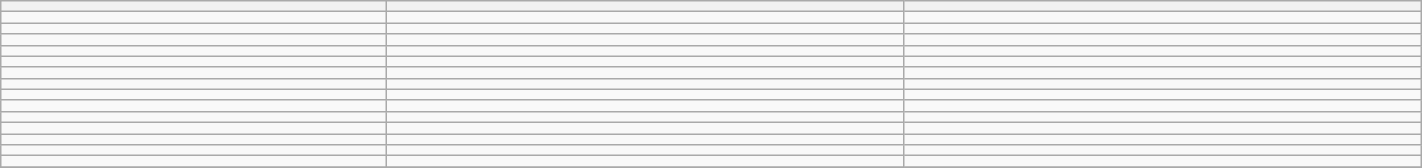<table class="wikitable" width=75%>
<tr>
<th width=250px></th>
<th></th>
<th></th>
</tr>
<tr>
<td></td>
<td></td>
<td></td>
</tr>
<tr>
<td></td>
<td></td>
<td></td>
</tr>
<tr>
<td></td>
<td></td>
<td></td>
</tr>
<tr>
<td></td>
<td></td>
<td></td>
</tr>
<tr>
<td></td>
<td></td>
<td></td>
</tr>
<tr>
<td></td>
<td></td>
<td></td>
</tr>
<tr>
<td></td>
<td></td>
<td></td>
</tr>
<tr>
<td></td>
<td></td>
<td></td>
</tr>
<tr>
<td></td>
<td></td>
<td></td>
</tr>
<tr>
<td></td>
<td></td>
<td></td>
</tr>
<tr>
<td></td>
<td></td>
<td></td>
</tr>
<tr>
<td></td>
<td></td>
<td></td>
</tr>
<tr>
<td></td>
<td></td>
<td></td>
</tr>
<tr>
<td></td>
<td></td>
<td></td>
</tr>
<tr>
</tr>
</table>
